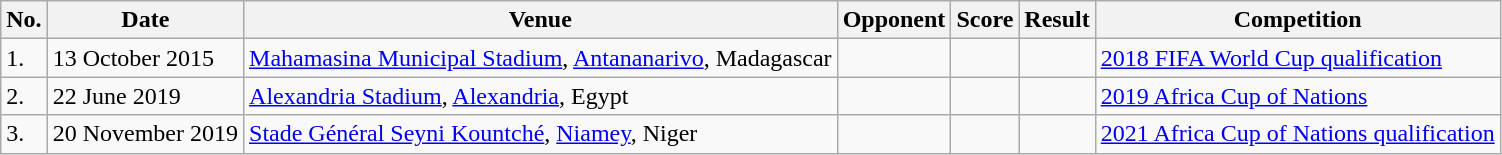<table class="wikitable">
<tr>
<th>No.</th>
<th>Date</th>
<th>Venue</th>
<th>Opponent</th>
<th>Score</th>
<th>Result</th>
<th>Competition</th>
</tr>
<tr>
<td>1.</td>
<td>13 October 2015</td>
<td><a href='#'>Mahamasina Municipal Stadium</a>, <a href='#'>Antananarivo</a>, Madagascar</td>
<td></td>
<td></td>
<td></td>
<td><a href='#'>2018 FIFA World Cup qualification</a></td>
</tr>
<tr>
<td>2.</td>
<td>22 June 2019</td>
<td><a href='#'>Alexandria Stadium</a>, <a href='#'>Alexandria</a>, Egypt</td>
<td></td>
<td></td>
<td></td>
<td><a href='#'>2019 Africa Cup of Nations</a></td>
</tr>
<tr>
<td>3.</td>
<td>20 November 2019</td>
<td><a href='#'>Stade Général Seyni Kountché</a>, <a href='#'>Niamey</a>, Niger</td>
<td></td>
<td></td>
<td></td>
<td><a href='#'>2021 Africa Cup of Nations qualification</a></td>
</tr>
</table>
